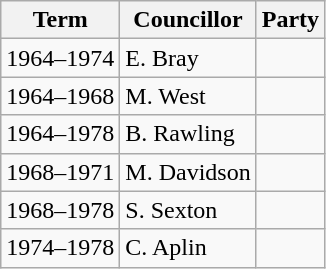<table class="wikitable">
<tr>
<th>Term</th>
<th>Councillor</th>
<th colspan=2>Party</th>
</tr>
<tr>
<td>1964–1974</td>
<td>E. Bray</td>
<td></td>
</tr>
<tr>
<td>1964–1968</td>
<td>M. West</td>
<td></td>
</tr>
<tr>
<td>1964–1978</td>
<td>B. Rawling</td>
<td></td>
</tr>
<tr>
<td>1968–1971</td>
<td>M. Davidson</td>
<td></td>
</tr>
<tr>
<td>1968–1978</td>
<td>S. Sexton</td>
<td></td>
</tr>
<tr>
<td>1974–1978</td>
<td>C. Aplin</td>
<td></td>
</tr>
</table>
